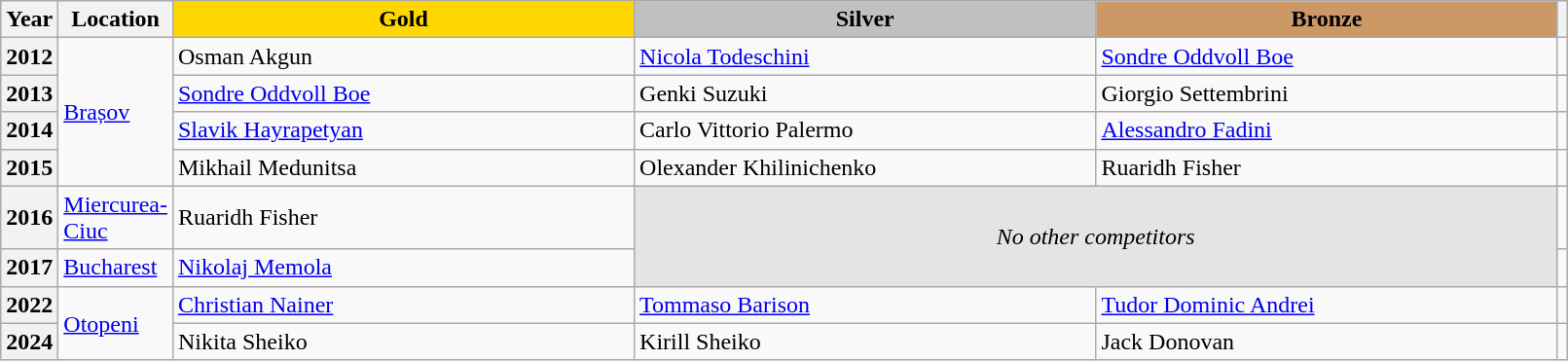<table class="wikitable unsortable" style="text-align:left; width:85%">
<tr>
<th scope="col" style="text-align:center">Year</th>
<th scope="col" style="text-align:center">Location</th>
<td scope="col" style="text-align:center; width:30%; background:gold"><strong>Gold</strong></td>
<td scope="col" style="text-align:center; width:30%; background:silver"><strong>Silver</strong></td>
<td scope="col" style="text-align:center; width:30%; background:#c96"><strong>Bronze</strong></td>
<th scope="col" style="text-align:center"></th>
</tr>
<tr>
<th scope="row">2012</th>
<td rowspan="4"><a href='#'>Brașov</a></td>
<td> Osman Akgun</td>
<td> <a href='#'>Nicola Todeschini</a></td>
<td> <a href='#'>Sondre Oddvoll Boe</a></td>
<td></td>
</tr>
<tr>
<th scope="row">2013</th>
<td> <a href='#'>Sondre Oddvoll Boe</a></td>
<td> Genki Suzuki</td>
<td> Giorgio Settembrini</td>
<td></td>
</tr>
<tr>
<th scope="row">2014</th>
<td> <a href='#'>Slavik Hayrapetyan</a></td>
<td> Carlo Vittorio Palermo</td>
<td> <a href='#'>Alessandro Fadini</a></td>
<td></td>
</tr>
<tr>
<th scope="row">2015</th>
<td> Mikhail Medunitsa</td>
<td> Olexander Khilinichenko</td>
<td> Ruaridh Fisher</td>
<td></td>
</tr>
<tr>
<th scope="row">2016</th>
<td><a href='#'>Miercurea-Ciuc</a></td>
<td> Ruaridh Fisher</td>
<td colspan="2" rowspan="2" align="center" bgcolor="e5e4e2"><em>No other competitors</em></td>
<td></td>
</tr>
<tr>
<th scope="row">2017</th>
<td><a href='#'>Bucharest</a></td>
<td> <a href='#'>Nikolaj Memola</a></td>
<td></td>
</tr>
<tr>
<th scope="row">2022</th>
<td rowspan=2><a href='#'>Otopeni</a></td>
<td> <a href='#'>Christian Nainer</a></td>
<td> <a href='#'>Tommaso Barison</a></td>
<td> <a href='#'>Tudor Dominic Andrei</a></td>
<td></td>
</tr>
<tr>
<th scope="row">2024</th>
<td> Nikita Sheiko</td>
<td> Kirill Sheiko</td>
<td> Jack Donovan</td>
<td></td>
</tr>
</table>
